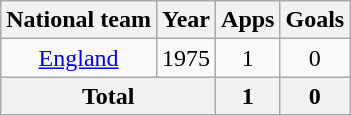<table class="wikitable" style="text-align:center">
<tr>
<th>National team</th>
<th>Year</th>
<th>Apps</th>
<th>Goals</th>
</tr>
<tr>
<td><a href='#'>England</a></td>
<td>1975</td>
<td>1</td>
<td>0</td>
</tr>
<tr>
<th colspan="2">Total</th>
<th>1</th>
<th>0</th>
</tr>
</table>
